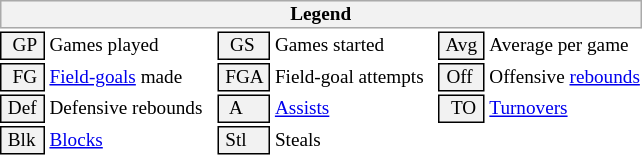<table class="toccolours" style="font-size: 80%; white-space: nowrap;">
<tr>
<th colspan="6" style="background:#f2f2f2; border:1px solid #aaa;">Legend</th>
</tr>
<tr>
<td style="background:#f2f2f2; border:1px solid black;">  GP </td>
<td>Games played</td>
<td style="background:#f2f2f2; border:1px solid black;">  GS </td>
<td>Games started</td>
<td style="background:#f2f2f2; border:1px solid black;"> Avg </td>
<td>Average per game</td>
</tr>
<tr>
<td style="background:#f2f2f2; border:1px solid black;">  FG </td>
<td style="padding-right: 8px"><a href='#'>Field-goals</a> made</td>
<td style="background:#f2f2f2; border:1px solid black;"> FGA </td>
<td style="padding-right: 8px">Field-goal attempts</td>
<td style="background:#f2f2f2; border:1px solid black;"> Off </td>
<td>Offensive <a href='#'>rebounds</a></td>
</tr>
<tr>
<td style="background:#f2f2f2; border:1px solid black;"> Def </td>
<td style="padding-right: 8px">Defensive rebounds</td>
<td style="background:#f2f2f2; border:1px solid black;">  A </td>
<td style="padding-right: 8px"><a href='#'>Assists</a></td>
<td style="background:#f2f2f2; border:1px solid black;">  TO</td>
<td><a href='#'>Turnovers</a></td>
</tr>
<tr>
<td style="background:#f2f2f2; border:1px solid black;"> Blk </td>
<td><a href='#'>Blocks</a></td>
<td style="background:#f2f2f2; border:1px solid black;"> Stl </td>
<td>Steals</td>
</tr>
</table>
